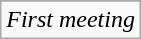<table class="wikitable">
<tr align="center">
</tr>
<tr align="center">
<td colspan=3><em>First meeting</em></td>
</tr>
</table>
